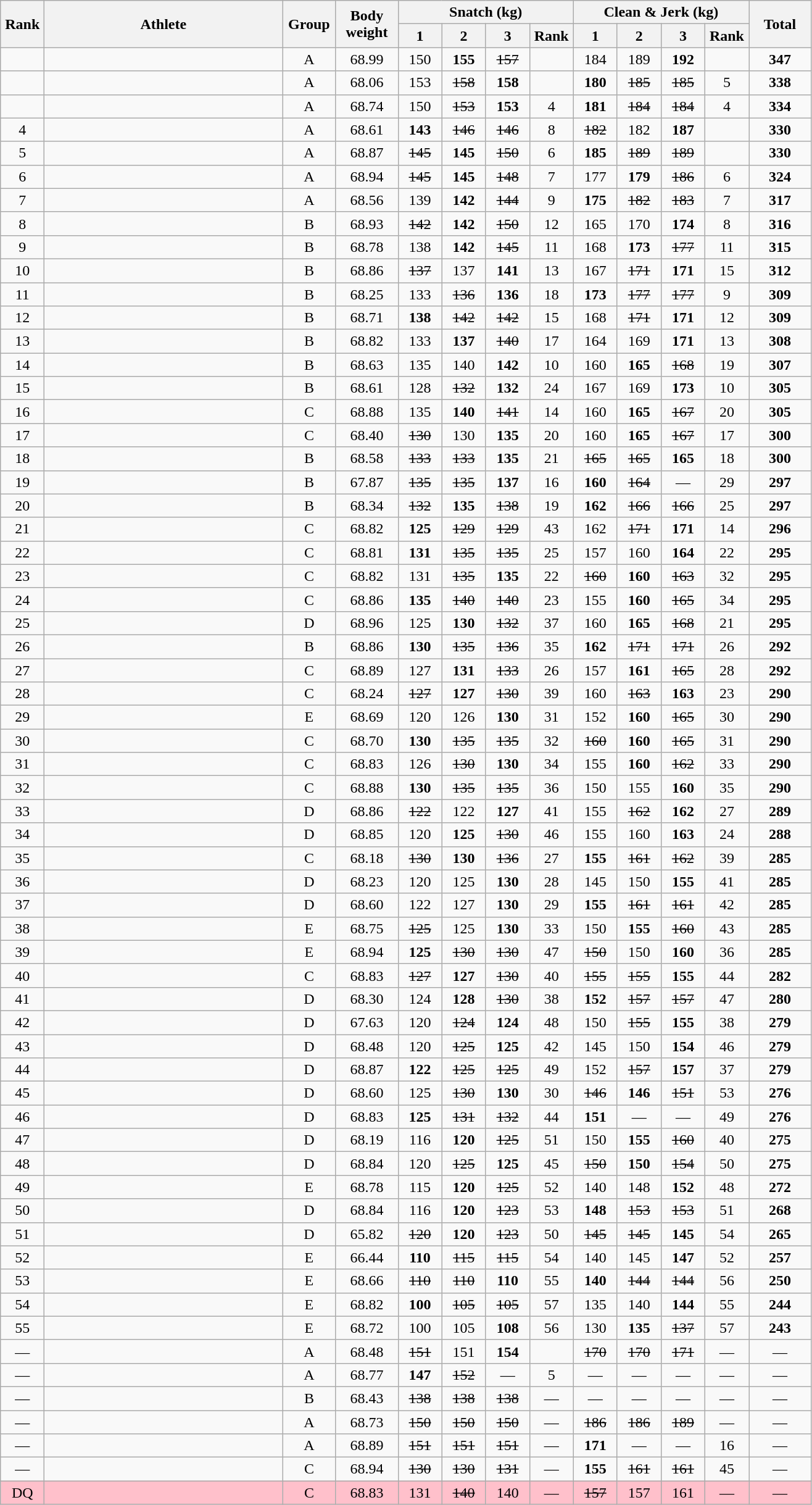<table class = "wikitable" style="text-align:center;">
<tr>
<th rowspan=2 width=40>Rank</th>
<th rowspan=2 width=250>Athlete</th>
<th rowspan=2 width=50>Group</th>
<th rowspan=2 width=60>Body weight</th>
<th colspan=4>Snatch (kg)</th>
<th colspan=4>Clean & Jerk (kg)</th>
<th rowspan=2 width=60>Total</th>
</tr>
<tr>
<th width=40>1</th>
<th width=40>2</th>
<th width=40>3</th>
<th width=40>Rank</th>
<th width=40>1</th>
<th width=40>2</th>
<th width=40>3</th>
<th width=40>Rank</th>
</tr>
<tr>
<td></td>
<td align=left></td>
<td>A</td>
<td>68.99</td>
<td>150</td>
<td><strong>155</strong></td>
<td><s>157</s></td>
<td></td>
<td>184</td>
<td>189</td>
<td><strong>192</strong></td>
<td></td>
<td><strong>347</strong></td>
</tr>
<tr>
<td></td>
<td align=left></td>
<td>A</td>
<td>68.06</td>
<td>153</td>
<td><s>158</s></td>
<td><strong>158</strong></td>
<td></td>
<td><strong>180</strong></td>
<td><s>185</s></td>
<td><s>185</s></td>
<td>5</td>
<td><strong>338</strong></td>
</tr>
<tr>
<td></td>
<td align=left></td>
<td>A</td>
<td>68.74</td>
<td>150</td>
<td><s>153</s></td>
<td><strong>153</strong></td>
<td>4</td>
<td><strong>181</strong></td>
<td><s>184</s></td>
<td><s>184</s></td>
<td>4</td>
<td><strong>334</strong></td>
</tr>
<tr>
<td>4</td>
<td align=left></td>
<td>A</td>
<td>68.61</td>
<td><strong>143</strong></td>
<td><s>146</s></td>
<td><s>146</s></td>
<td>8</td>
<td><s>182</s></td>
<td>182</td>
<td><strong>187</strong></td>
<td></td>
<td><strong>330</strong></td>
</tr>
<tr>
<td>5</td>
<td align=left></td>
<td>A</td>
<td>68.87</td>
<td><s>145</s></td>
<td><strong>145</strong></td>
<td><s>150</s></td>
<td>6</td>
<td><strong>185</strong></td>
<td><s>189</s></td>
<td><s>189</s></td>
<td></td>
<td><strong>330</strong></td>
</tr>
<tr>
<td>6</td>
<td align=left></td>
<td>A</td>
<td>68.94</td>
<td><s>145</s></td>
<td><strong>145</strong></td>
<td><s>148</s></td>
<td>7</td>
<td>177</td>
<td><strong>179</strong></td>
<td><s>186</s></td>
<td>6</td>
<td><strong>324</strong></td>
</tr>
<tr>
<td>7</td>
<td align=left></td>
<td>A</td>
<td>68.56</td>
<td>139</td>
<td><strong>142</strong></td>
<td><s>144</s></td>
<td>9</td>
<td><strong>175</strong></td>
<td><s>182</s></td>
<td><s>183</s></td>
<td>7</td>
<td><strong>317</strong></td>
</tr>
<tr>
<td>8</td>
<td align=left></td>
<td>B</td>
<td>68.93</td>
<td><s>142</s></td>
<td><strong>142</strong></td>
<td><s>150</s></td>
<td>12</td>
<td>165</td>
<td>170</td>
<td><strong>174</strong></td>
<td>8</td>
<td><strong>316</strong></td>
</tr>
<tr>
<td>9</td>
<td align=left></td>
<td>B</td>
<td>68.78</td>
<td>138</td>
<td><strong>142</strong></td>
<td><s>145</s></td>
<td>11</td>
<td>168</td>
<td><strong>173</strong></td>
<td><s>177</s></td>
<td>11</td>
<td><strong>315</strong></td>
</tr>
<tr>
<td>10</td>
<td align=left></td>
<td>B</td>
<td>68.86</td>
<td><s>137</s></td>
<td>137</td>
<td><strong>141</strong></td>
<td>13</td>
<td>167</td>
<td><s>171</s></td>
<td><strong>171</strong></td>
<td>15</td>
<td><strong>312</strong></td>
</tr>
<tr>
<td>11</td>
<td align=left></td>
<td>B</td>
<td>68.25</td>
<td>133</td>
<td><s>136</s></td>
<td><strong>136</strong></td>
<td>18</td>
<td><strong>173</strong></td>
<td><s>177</s></td>
<td><s>177</s></td>
<td>9</td>
<td><strong>309</strong></td>
</tr>
<tr>
<td>12</td>
<td align=left></td>
<td>B</td>
<td>68.71</td>
<td><strong>138</strong></td>
<td><s>142</s></td>
<td><s>142</s></td>
<td>15</td>
<td>168</td>
<td><s>171</s></td>
<td><strong>171</strong></td>
<td>12</td>
<td><strong>309</strong></td>
</tr>
<tr>
<td>13</td>
<td align=left></td>
<td>B</td>
<td>68.82</td>
<td>133</td>
<td><strong>137</strong></td>
<td><s>140</s></td>
<td>17</td>
<td>164</td>
<td>169</td>
<td><strong>171</strong></td>
<td>13</td>
<td><strong>308</strong></td>
</tr>
<tr>
<td>14</td>
<td align=left></td>
<td>B</td>
<td>68.63</td>
<td>135</td>
<td>140</td>
<td><strong>142</strong></td>
<td>10</td>
<td>160</td>
<td><strong>165</strong></td>
<td><s>168</s></td>
<td>19</td>
<td><strong>307</strong></td>
</tr>
<tr>
<td>15</td>
<td align=left></td>
<td>B</td>
<td>68.61</td>
<td>128</td>
<td><s>132</s></td>
<td><strong>132</strong></td>
<td>24</td>
<td>167</td>
<td>169</td>
<td><strong>173</strong></td>
<td>10</td>
<td><strong>305</strong></td>
</tr>
<tr>
<td>16</td>
<td align=left></td>
<td>C</td>
<td>68.88</td>
<td>135</td>
<td><strong>140</strong></td>
<td><s>141</s></td>
<td>14</td>
<td>160</td>
<td><strong>165</strong></td>
<td><s>167</s></td>
<td>20</td>
<td><strong>305</strong></td>
</tr>
<tr>
<td>17</td>
<td align=left></td>
<td>C</td>
<td>68.40</td>
<td><s>130</s></td>
<td>130</td>
<td><strong>135</strong></td>
<td>20</td>
<td>160</td>
<td><strong>165</strong></td>
<td><s>167</s></td>
<td>17</td>
<td><strong>300</strong></td>
</tr>
<tr>
<td>18</td>
<td align=left></td>
<td>B</td>
<td>68.58</td>
<td><s>133</s></td>
<td><s>133</s></td>
<td><strong>135</strong></td>
<td>21</td>
<td><s>165</s></td>
<td><s>165</s></td>
<td><strong>165</strong></td>
<td>18</td>
<td><strong>300</strong></td>
</tr>
<tr>
<td>19</td>
<td align=left></td>
<td>B</td>
<td>67.87</td>
<td><s>135</s></td>
<td><s>135</s></td>
<td><strong>137</strong></td>
<td>16</td>
<td><strong>160</strong></td>
<td><s>164</s></td>
<td>—</td>
<td>29</td>
<td><strong>297</strong></td>
</tr>
<tr>
<td>20</td>
<td align=left></td>
<td>B</td>
<td>68.34</td>
<td><s>132</s></td>
<td><strong>135</strong></td>
<td><s>138</s></td>
<td>19</td>
<td><strong>162</strong></td>
<td><s>166</s></td>
<td><s>166</s></td>
<td>25</td>
<td><strong>297</strong></td>
</tr>
<tr>
<td>21</td>
<td align=left></td>
<td>C</td>
<td>68.82</td>
<td><strong>125</strong></td>
<td><s>129</s></td>
<td><s>129</s></td>
<td>43</td>
<td>162</td>
<td><s>171</s></td>
<td><strong>171</strong></td>
<td>14</td>
<td><strong>296</strong></td>
</tr>
<tr>
<td>22</td>
<td align=left></td>
<td>C</td>
<td>68.81</td>
<td><strong>131</strong></td>
<td><s>135</s></td>
<td><s>135</s></td>
<td>25</td>
<td>157</td>
<td>160</td>
<td><strong>164</strong></td>
<td>22</td>
<td><strong>295</strong></td>
</tr>
<tr>
<td>23</td>
<td align=left></td>
<td>C</td>
<td>68.82</td>
<td>131</td>
<td><s>135</s></td>
<td><strong>135</strong></td>
<td>22</td>
<td><s>160</s></td>
<td><strong>160</strong></td>
<td><s>163</s></td>
<td>32</td>
<td><strong>295</strong></td>
</tr>
<tr>
<td>24</td>
<td align=left></td>
<td>C</td>
<td>68.86</td>
<td><strong>135</strong></td>
<td><s>140</s></td>
<td><s>140</s></td>
<td>23</td>
<td>155</td>
<td><strong>160</strong></td>
<td><s>165</s></td>
<td>34</td>
<td><strong>295</strong></td>
</tr>
<tr>
<td>25</td>
<td align=left></td>
<td>D</td>
<td>68.96</td>
<td>125</td>
<td><strong>130</strong></td>
<td><s>132</s></td>
<td>37</td>
<td>160</td>
<td><strong>165</strong></td>
<td><s>168</s></td>
<td>21</td>
<td><strong>295</strong></td>
</tr>
<tr>
<td>26</td>
<td align=left></td>
<td>B</td>
<td>68.86</td>
<td><strong>130</strong></td>
<td><s>135</s></td>
<td><s>136</s></td>
<td>35</td>
<td><strong>162</strong></td>
<td><s>171</s></td>
<td><s>171</s></td>
<td>26</td>
<td><strong>292</strong></td>
</tr>
<tr>
<td>27</td>
<td align=left></td>
<td>C</td>
<td>68.89</td>
<td>127</td>
<td><strong>131</strong></td>
<td><s>133</s></td>
<td>26</td>
<td>157</td>
<td><strong>161</strong></td>
<td><s>165</s></td>
<td>28</td>
<td><strong>292</strong></td>
</tr>
<tr>
<td>28</td>
<td align=left></td>
<td>C</td>
<td>68.24</td>
<td><s>127</s></td>
<td><strong>127</strong></td>
<td><s>130</s></td>
<td>39</td>
<td>160</td>
<td><s>163</s></td>
<td><strong>163</strong></td>
<td>23</td>
<td><strong>290</strong></td>
</tr>
<tr>
<td>29</td>
<td align=left></td>
<td>E</td>
<td>68.69</td>
<td>120</td>
<td>126</td>
<td><strong>130</strong></td>
<td>31</td>
<td>152</td>
<td><strong>160</strong></td>
<td><s>165</s></td>
<td>30</td>
<td><strong>290</strong></td>
</tr>
<tr>
<td>30</td>
<td align=left></td>
<td>C</td>
<td>68.70</td>
<td><strong>130</strong></td>
<td><s>135</s></td>
<td><s>135</s></td>
<td>32</td>
<td><s>160</s></td>
<td><strong>160</strong></td>
<td><s>165</s></td>
<td>31</td>
<td><strong>290</strong></td>
</tr>
<tr>
<td>31</td>
<td align=left></td>
<td>C</td>
<td>68.83</td>
<td>126</td>
<td><s>130</s></td>
<td><strong>130</strong></td>
<td>34</td>
<td>155</td>
<td><strong>160</strong></td>
<td><s>162</s></td>
<td>33</td>
<td><strong>290</strong></td>
</tr>
<tr>
<td>32</td>
<td align=left></td>
<td>C</td>
<td>68.88</td>
<td><strong>130</strong></td>
<td><s>135</s></td>
<td><s>135</s></td>
<td>36</td>
<td>150</td>
<td>155</td>
<td><strong>160</strong></td>
<td>35</td>
<td><strong>290</strong></td>
</tr>
<tr>
<td>33</td>
<td align=left></td>
<td>D</td>
<td>68.86</td>
<td><s>122</s></td>
<td>122</td>
<td><strong>127</strong></td>
<td>41</td>
<td>155</td>
<td><s>162</s></td>
<td><strong>162</strong></td>
<td>27</td>
<td><strong>289</strong></td>
</tr>
<tr>
<td>34</td>
<td align=left></td>
<td>D</td>
<td>68.85</td>
<td>120</td>
<td><strong>125</strong></td>
<td><s>130</s></td>
<td>46</td>
<td>155</td>
<td>160</td>
<td><strong>163</strong></td>
<td>24</td>
<td><strong>288</strong></td>
</tr>
<tr>
<td>35</td>
<td align=left></td>
<td>C</td>
<td>68.18</td>
<td><s>130</s></td>
<td><strong>130</strong></td>
<td><s>136</s></td>
<td>27</td>
<td><strong>155</strong></td>
<td><s>161</s></td>
<td><s>162</s></td>
<td>39</td>
<td><strong>285</strong></td>
</tr>
<tr>
<td>36</td>
<td align=left></td>
<td>D</td>
<td>68.23</td>
<td>120</td>
<td>125</td>
<td><strong>130</strong></td>
<td>28</td>
<td>145</td>
<td>150</td>
<td><strong>155</strong></td>
<td>41</td>
<td><strong>285</strong></td>
</tr>
<tr>
<td>37</td>
<td align=left></td>
<td>D</td>
<td>68.60</td>
<td>122</td>
<td>127</td>
<td><strong>130</strong></td>
<td>29</td>
<td><strong>155</strong></td>
<td><s>161</s></td>
<td><s>161</s></td>
<td>42</td>
<td><strong>285</strong></td>
</tr>
<tr>
<td>38</td>
<td align=left></td>
<td>E</td>
<td>68.75</td>
<td><s>125</s></td>
<td>125</td>
<td><strong>130</strong></td>
<td>33</td>
<td>150</td>
<td><strong>155</strong></td>
<td><s>160</s></td>
<td>43</td>
<td><strong>285</strong></td>
</tr>
<tr>
<td>39</td>
<td align=left></td>
<td>E</td>
<td>68.94</td>
<td><strong>125</strong></td>
<td><s>130</s></td>
<td><s>130</s></td>
<td>47</td>
<td><s>150</s></td>
<td>150</td>
<td><strong>160</strong></td>
<td>36</td>
<td><strong>285</strong></td>
</tr>
<tr>
<td>40</td>
<td align=left></td>
<td>C</td>
<td>68.83</td>
<td><s>127</s></td>
<td><strong>127</strong></td>
<td><s>130</s></td>
<td>40</td>
<td><s>155</s></td>
<td><s>155</s></td>
<td><strong>155</strong></td>
<td>44</td>
<td><strong>282</strong></td>
</tr>
<tr>
<td>41</td>
<td align=left></td>
<td>D</td>
<td>68.30</td>
<td>124</td>
<td><strong>128</strong></td>
<td><s>130</s></td>
<td>38</td>
<td><strong>152</strong></td>
<td><s>157</s></td>
<td><s>157</s></td>
<td>47</td>
<td><strong>280</strong></td>
</tr>
<tr>
<td>42</td>
<td align=left></td>
<td>D</td>
<td>67.63</td>
<td>120</td>
<td><s>124</s></td>
<td><strong>124</strong></td>
<td>48</td>
<td>150</td>
<td><s>155</s></td>
<td><strong>155</strong></td>
<td>38</td>
<td><strong>279</strong></td>
</tr>
<tr>
<td>43</td>
<td align=left></td>
<td>D</td>
<td>68.48</td>
<td>120</td>
<td><s>125</s></td>
<td><strong>125</strong></td>
<td>42</td>
<td>145</td>
<td>150</td>
<td><strong>154</strong></td>
<td>46</td>
<td><strong>279</strong></td>
</tr>
<tr>
<td>44</td>
<td align=left></td>
<td>D</td>
<td>68.87</td>
<td><strong>122</strong></td>
<td><s>125</s></td>
<td><s>125</s></td>
<td>49</td>
<td>152</td>
<td><s>157</s></td>
<td><strong>157</strong></td>
<td>37</td>
<td><strong>279</strong></td>
</tr>
<tr>
<td>45</td>
<td align=left></td>
<td>D</td>
<td>68.60</td>
<td>125</td>
<td><s>130</s></td>
<td><strong>130</strong></td>
<td>30</td>
<td><s>146</s></td>
<td><strong>146</strong></td>
<td><s>151</s></td>
<td>53</td>
<td><strong>276</strong></td>
</tr>
<tr>
<td>46</td>
<td align=left></td>
<td>D</td>
<td>68.83</td>
<td><strong>125</strong></td>
<td><s>131</s></td>
<td><s>132</s></td>
<td>44</td>
<td><strong>151</strong></td>
<td>—</td>
<td>—</td>
<td>49</td>
<td><strong>276</strong></td>
</tr>
<tr>
<td>47</td>
<td align=left></td>
<td>D</td>
<td>68.19</td>
<td>116</td>
<td><strong>120</strong></td>
<td><s>125</s></td>
<td>51</td>
<td>150</td>
<td><strong>155</strong></td>
<td><s>160</s></td>
<td>40</td>
<td><strong>275</strong></td>
</tr>
<tr>
<td>48</td>
<td align=left></td>
<td>D</td>
<td>68.84</td>
<td>120</td>
<td><s>125</s></td>
<td><strong>125</strong></td>
<td>45</td>
<td><s>150</s></td>
<td><strong>150</strong></td>
<td><s>154</s></td>
<td>50</td>
<td><strong>275</strong></td>
</tr>
<tr>
<td>49</td>
<td align=left></td>
<td>E</td>
<td>68.78</td>
<td>115</td>
<td><strong>120</strong></td>
<td><s>125</s></td>
<td>52</td>
<td>140</td>
<td>148</td>
<td><strong>152</strong></td>
<td>48</td>
<td><strong>272</strong></td>
</tr>
<tr>
<td>50</td>
<td align=left></td>
<td>D</td>
<td>68.84</td>
<td>116</td>
<td><strong>120</strong></td>
<td><s>123</s></td>
<td>53</td>
<td><strong>148</strong></td>
<td><s>153</s></td>
<td><s>153</s></td>
<td>51</td>
<td><strong>268</strong></td>
</tr>
<tr>
<td>51</td>
<td align=left></td>
<td>D</td>
<td>65.82</td>
<td><s>120</s></td>
<td><strong>120</strong></td>
<td><s>123</s></td>
<td>50</td>
<td><s>145</s></td>
<td><s>145</s></td>
<td><strong>145</strong></td>
<td>54</td>
<td><strong>265</strong></td>
</tr>
<tr>
<td>52</td>
<td align=left></td>
<td>E</td>
<td>66.44</td>
<td><strong>110</strong></td>
<td><s>115</s></td>
<td><s>115</s></td>
<td>54</td>
<td>140</td>
<td>145</td>
<td><strong>147</strong></td>
<td>52</td>
<td><strong>257</strong></td>
</tr>
<tr>
<td>53</td>
<td align=left></td>
<td>E</td>
<td>68.66</td>
<td><s>110</s></td>
<td><s>110</s></td>
<td><strong>110</strong></td>
<td>55</td>
<td><strong>140</strong></td>
<td><s>144</s></td>
<td><s>144</s></td>
<td>56</td>
<td><strong>250</strong></td>
</tr>
<tr>
<td>54</td>
<td align=left></td>
<td>E</td>
<td>68.82</td>
<td><strong>100</strong></td>
<td><s>105</s></td>
<td><s>105</s></td>
<td>57</td>
<td>135</td>
<td>140</td>
<td><strong>144</strong></td>
<td>55</td>
<td><strong>244</strong></td>
</tr>
<tr>
<td>55</td>
<td align=left></td>
<td>E</td>
<td>68.72</td>
<td>100</td>
<td>105</td>
<td><strong>108</strong></td>
<td>56</td>
<td>130</td>
<td><strong>135</strong></td>
<td><s>137</s></td>
<td>57</td>
<td><strong>243</strong></td>
</tr>
<tr>
<td>—</td>
<td align=left></td>
<td>A</td>
<td>68.48</td>
<td><s>151</s></td>
<td>151</td>
<td><strong>154</strong></td>
<td></td>
<td><s>170</s></td>
<td><s>170</s></td>
<td><s>171</s></td>
<td>—</td>
<td>—</td>
</tr>
<tr>
<td>—</td>
<td align=left></td>
<td>A</td>
<td>68.77</td>
<td><strong>147</strong></td>
<td><s>152</s></td>
<td>—</td>
<td>5</td>
<td>—</td>
<td>—</td>
<td>—</td>
<td>—</td>
<td>—</td>
</tr>
<tr>
<td>—</td>
<td align=left></td>
<td>B</td>
<td>68.43</td>
<td><s>138</s></td>
<td><s>138</s></td>
<td><s>138</s></td>
<td>—</td>
<td>—</td>
<td>—</td>
<td>—</td>
<td>—</td>
<td>—</td>
</tr>
<tr>
<td>—</td>
<td align=left></td>
<td>A</td>
<td>68.73</td>
<td><s>150</s></td>
<td><s>150</s></td>
<td><s>150</s></td>
<td>—</td>
<td><s>186</s></td>
<td><s>186</s></td>
<td><s>189</s></td>
<td>—</td>
<td>—</td>
</tr>
<tr>
<td>—</td>
<td align=left></td>
<td>A</td>
<td>68.89</td>
<td><s>151</s></td>
<td><s>151</s></td>
<td><s>151</s></td>
<td>—</td>
<td><strong>171</strong></td>
<td>—</td>
<td>—</td>
<td>16</td>
<td>—</td>
</tr>
<tr>
<td>—</td>
<td align=left></td>
<td>C</td>
<td>68.94</td>
<td><s>130</s></td>
<td><s>130</s></td>
<td><s>131</s></td>
<td>—</td>
<td><strong>155</strong></td>
<td><s>161</s></td>
<td><s>161</s></td>
<td>45</td>
<td>—</td>
</tr>
<tr bgcolor=pink>
<td>DQ</td>
<td align=left></td>
<td>C</td>
<td>68.83</td>
<td>131</td>
<td><s>140</s></td>
<td>140</td>
<td>—</td>
<td><s>157</s></td>
<td>157</td>
<td>161</td>
<td>—</td>
<td>—</td>
</tr>
</table>
